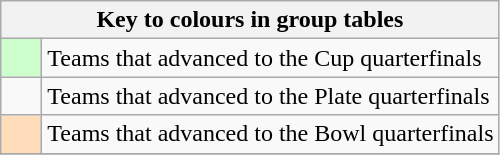<table class="wikitable" style="text-align: center;">
<tr>
<th colspan=2>Key to colours in group tables</th>
</tr>
<tr>
<td style="background:#cfc; width:20px;"></td>
<td align=left>Teams that advanced to the Cup quarterfinals</td>
</tr>
<tr>
<td></td>
<td align=left>Teams that advanced to the Plate quarterfinals</td>
</tr>
<tr>
<td style="background:#ffddbb; width:20px;"></td>
<td align=left>Teams that advanced to the Bowl quarterfinals</td>
</tr>
<tr>
</tr>
</table>
